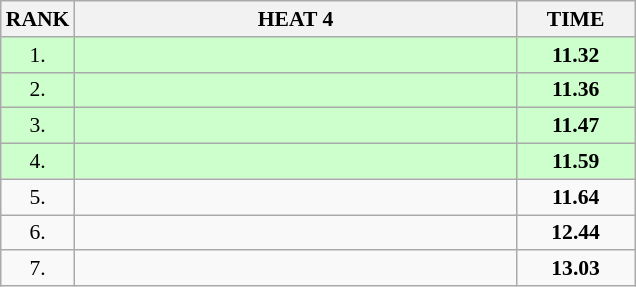<table class="wikitable" style="border-collapse: collapse; font-size: 90%;">
<tr>
<th>RANK</th>
<th style="width: 20em">HEAT 4</th>
<th style="width: 5em">TIME</th>
</tr>
<tr style="background:#ccffcc;">
<td align="center">1.</td>
<td></td>
<td align="center"><strong>11.32</strong></td>
</tr>
<tr style="background:#ccffcc;">
<td align="center">2.</td>
<td></td>
<td align="center"><strong>11.36</strong></td>
</tr>
<tr style="background:#ccffcc;">
<td align="center">3.</td>
<td></td>
<td align="center"><strong>11.47</strong></td>
</tr>
<tr style="background:#ccffcc;">
<td align="center">4.</td>
<td></td>
<td align="center"><strong>11.59</strong></td>
</tr>
<tr>
<td align="center">5.</td>
<td></td>
<td align="center"><strong>11.64</strong></td>
</tr>
<tr>
<td align="center">6.</td>
<td></td>
<td align="center"><strong>12.44</strong></td>
</tr>
<tr>
<td align="center">7.</td>
<td></td>
<td align="center"><strong>13.03</strong></td>
</tr>
</table>
